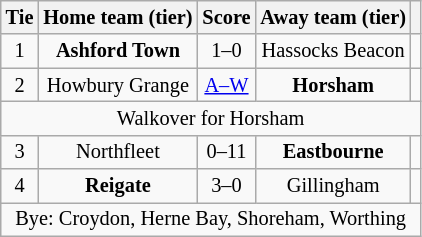<table class="wikitable" style="text-align:center; font-size:85%">
<tr>
<th>Tie</th>
<th>Home team (tier)</th>
<th>Score</th>
<th>Away team (tier)</th>
<th></th>
</tr>
<tr>
<td align="center">1</td>
<td><strong>Ashford Town</strong></td>
<td align="center">1–0</td>
<td>Hassocks Beacon</td>
<td></td>
</tr>
<tr>
<td align="center">2</td>
<td>Howbury Grange</td>
<td align="center"><a href='#'>A–W</a></td>
<td><strong>Horsham</strong></td>
<td></td>
</tr>
<tr>
<td colspan="5" align="center">Walkover for Horsham</td>
</tr>
<tr>
<td align="center">3</td>
<td>Northfleet</td>
<td align="center">0–11</td>
<td><strong>Eastbourne</strong></td>
<td></td>
</tr>
<tr>
<td align="center">4</td>
<td><strong>Reigate</strong></td>
<td align="center">3–0</td>
<td>Gillingham</td>
<td></td>
</tr>
<tr>
<td colspan="5" align="center">Bye: Croydon, Herne Bay, Shoreham, Worthing</td>
</tr>
</table>
